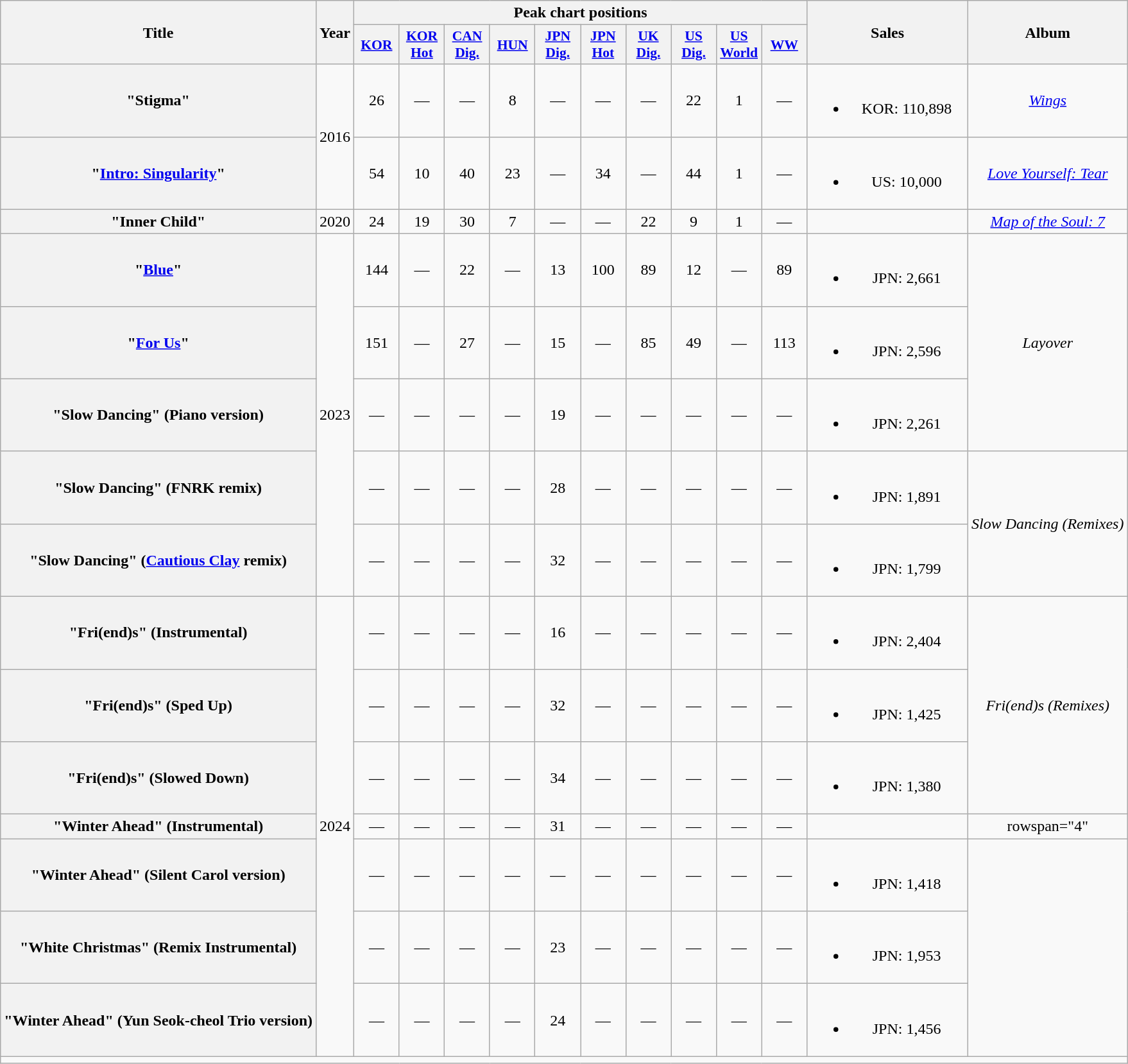<table class="wikitable plainrowheaders" style="text-align:center;">
<tr>
<th scope="col" rowspan="2">Title</th>
<th scope="col" rowspan="2">Year</th>
<th scope="col" colspan="10">Peak chart positions</th>
<th scope="col" rowspan="2" style="width:10em;">Sales</th>
<th scope="col" rowspan="2">Album</th>
</tr>
<tr>
<th scope="col" style="width:2.8em;font-size:90%;"><a href='#'>KOR</a><br></th>
<th scope="col" style="width:2.8em;font-size:90%;"><a href='#'>KOR Hot</a><br></th>
<th scope="col" style="width:2.8em;font-size:90%;"><a href='#'>CAN<br>Dig.</a><br></th>
<th scope="col" style="width:2.8em;font-size:90%;"><a href='#'>HUN</a><br></th>
<th scope="col" style="width:2.8em;font-size:90%;"><a href='#'>JPN<br>Dig.</a><br></th>
<th scope="col" style="width:2.8em;font-size:90%;"><a href='#'>JPN<br>Hot</a><br></th>
<th scope="col" style="width:2.8em;font-size:90%;"><a href='#'>UK<br>Dig.</a><br></th>
<th scope="col" style="width:2.8em;font-size:90%;"><a href='#'>US<br>Dig.</a><br></th>
<th scope="col" style="width:2.8em;font-size:90%;"><a href='#'>US World</a><br></th>
<th scope="col" style="width:2.8em;font-size:90%;"><a href='#'>WW</a><br></th>
</tr>
<tr>
<th scope="row">"Stigma"</th>
<td rowspan="2">2016</td>
<td>26</td>
<td>—</td>
<td>—</td>
<td>8</td>
<td>—</td>
<td>—</td>
<td>—</td>
<td>22</td>
<td>1</td>
<td>—</td>
<td><br><ul><li>KOR: 110,898</li></ul></td>
<td><em><a href='#'>Wings</a></em></td>
</tr>
<tr>
<th scope="row">"<a href='#'>Intro: Singularity</a>"</th>
<td>54</td>
<td>10</td>
<td>40</td>
<td>23</td>
<td>—</td>
<td>34</td>
<td>—</td>
<td>44</td>
<td>1</td>
<td>—</td>
<td><br><ul><li>US: 10,000</li></ul></td>
<td><em><a href='#'>Love Yourself: Tear</a></em></td>
</tr>
<tr>
<th scope="row">"Inner Child"</th>
<td>2020</td>
<td>24</td>
<td>19</td>
<td>30</td>
<td>7</td>
<td>—</td>
<td>—</td>
<td>22</td>
<td>9</td>
<td>1</td>
<td>—</td>
<td></td>
<td><em><a href='#'>Map of the Soul: 7</a></em></td>
</tr>
<tr>
<th scope="row">"<a href='#'>Blue</a>"</th>
<td rowspan="5">2023</td>
<td>144</td>
<td>—</td>
<td>22</td>
<td>—</td>
<td>13</td>
<td>100</td>
<td>89</td>
<td>12</td>
<td>—</td>
<td>89</td>
<td><br><ul><li>JPN: 2,661</li></ul></td>
<td rowspan="3"><em>Layover</em></td>
</tr>
<tr>
<th scope="row">"<a href='#'>For Us</a>"</th>
<td>151</td>
<td>—</td>
<td>27</td>
<td>—</td>
<td>15</td>
<td>—</td>
<td>85</td>
<td>49</td>
<td>—</td>
<td>113</td>
<td><br><ul><li>JPN: 2,596</li></ul></td>
</tr>
<tr>
<th scope="row">"Slow Dancing" (Piano version)</th>
<td>—</td>
<td>—</td>
<td>—</td>
<td>—</td>
<td>19</td>
<td>—</td>
<td>—</td>
<td>—</td>
<td>—</td>
<td>—</td>
<td><br><ul><li>JPN: 2,261</li></ul></td>
</tr>
<tr>
<th scope="row">"Slow Dancing" (FNRK remix)</th>
<td>—</td>
<td>—</td>
<td>—</td>
<td>—</td>
<td>28</td>
<td>—</td>
<td>—</td>
<td>—</td>
<td>—</td>
<td>—</td>
<td><br><ul><li>JPN: 1,891</li></ul></td>
<td rowspan="2"><em>Slow Dancing (Remixes)</em></td>
</tr>
<tr>
<th scope="row">"Slow Dancing" (<a href='#'>Cautious Clay</a> remix)</th>
<td>—</td>
<td>—</td>
<td>—</td>
<td>—</td>
<td>32</td>
<td>—</td>
<td>—</td>
<td>—</td>
<td>—</td>
<td>—</td>
<td><br><ul><li>JPN: 1,799</li></ul></td>
</tr>
<tr>
<th scope="row">"Fri(end)s" (Instrumental)</th>
<td rowspan="7">2024</td>
<td>—</td>
<td>—</td>
<td>—</td>
<td>—</td>
<td>16</td>
<td>—</td>
<td>—</td>
<td>—</td>
<td>—</td>
<td>—</td>
<td><br><ul><li>JPN: 2,404</li></ul></td>
<td rowspan="3"><em>Fri(end)s (Remixes)</em></td>
</tr>
<tr>
<th scope="row">"Fri(end)s" (Sped Up)</th>
<td>—</td>
<td>—</td>
<td>—</td>
<td>—</td>
<td>32</td>
<td>—</td>
<td>—</td>
<td>—</td>
<td>—</td>
<td>—</td>
<td><br><ul><li>JPN: 1,425</li></ul></td>
</tr>
<tr>
<th scope="row">"Fri(end)s" (Slowed Down)</th>
<td>—</td>
<td>—</td>
<td>—</td>
<td>—</td>
<td>34</td>
<td>—</td>
<td>—</td>
<td>—</td>
<td>—</td>
<td>—</td>
<td><br><ul><li>JPN: 1,380</li></ul></td>
</tr>
<tr>
<th scope="row">"Winter Ahead" (Instrumental)<br></th>
<td>—</td>
<td>—</td>
<td>—</td>
<td>—</td>
<td>31</td>
<td>—</td>
<td>—</td>
<td>—</td>
<td>—</td>
<td>—</td>
<td></td>
<td>rowspan="4" </td>
</tr>
<tr>
<th scope="row">"Winter Ahead" (Silent Carol version)<br></th>
<td>—</td>
<td>—</td>
<td>—</td>
<td>—</td>
<td>—</td>
<td>—</td>
<td>—</td>
<td>—</td>
<td>—</td>
<td>—</td>
<td><br><ul><li>JPN: 1,418</li></ul></td>
</tr>
<tr>
<th scope="row">"White Christmas" (Remix Instrumental)<br></th>
<td>—</td>
<td>—</td>
<td>—</td>
<td>—</td>
<td>23</td>
<td>—</td>
<td>—</td>
<td>—</td>
<td>—</td>
<td>—</td>
<td><br><ul><li>JPN: 1,953</li></ul></td>
</tr>
<tr>
<th scope="row">"Winter Ahead" (Yun Seok-cheol Trio version)<br></th>
<td>—</td>
<td>—</td>
<td>—</td>
<td>—</td>
<td>24</td>
<td>—</td>
<td>—</td>
<td>—</td>
<td>—</td>
<td>—</td>
<td><br><ul><li>JPN: 1,456</li></ul></td>
</tr>
<tr>
<td colspan="14"></td>
</tr>
</table>
